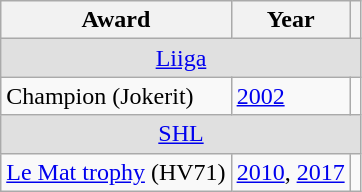<table class="wikitable">
<tr>
<th>Award</th>
<th>Year</th>
<th></th>
</tr>
<tr ALIGN="center" bgcolor="#e0e0e0">
<td colspan="3"><a href='#'>Liiga</a></td>
</tr>
<tr>
<td>Champion (Jokerit)</td>
<td><a href='#'>2002</a></td>
<td></td>
</tr>
<tr ALIGN="center" bgcolor="#e0e0e0">
<td colspan="3"><a href='#'>SHL</a></td>
</tr>
<tr>
<td><a href='#'>Le Mat trophy</a> (HV71)</td>
<td><a href='#'>2010</a>, <a href='#'>2017</a></td>
<td></td>
</tr>
</table>
